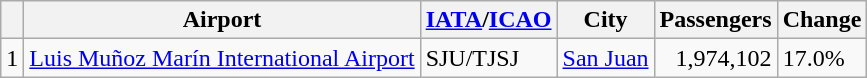<table class="wikitable sortable">
<tr>
<th></th>
<th>Airport</th>
<th><a href='#'>IATA</a>/<a href='#'>ICAO</a></th>
<th>City</th>
<th>Passengers</th>
<th>Change</th>
</tr>
<tr>
<td>1</td>
<td><a href='#'>Luis Muñoz Marín International Airport</a></td>
<td>SJU/TJSJ</td>
<td><a href='#'>San Juan</a></td>
<td align="right">1,974,102</td>
<td> 17.0%</td>
</tr>
</table>
